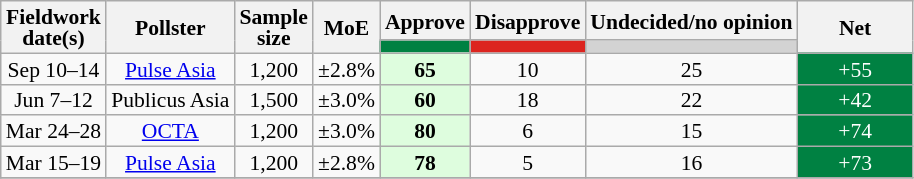<table class="wikitable sortable" style="text-align:center;font-size:90%;line-height:14px;">
<tr>
<th rowspan="2">Fieldwork<br>date(s)</th>
<th rowspan="2">Pollster</th>
<th rowspan="2" data-sort-type="number">Sample<br>size</th>
<th rowspan="2" data-sort-type="number"><abbr>MoE</abbr></th>
<th class="unsortable">Approve</th>
<th class="unsortable">Disapprove</th>
<th class="unsortable">Undecided/no opinion</th>
<th rowspan="2" class="unsortable" style="width:70px;">Net</th>
</tr>
<tr>
<th class="unsortable" style="background:#008142;"></th>
<th class="unsortable" style="background:#DC241F;"></th>
<th class="unsortable" style="background:lightgray;"></th>
</tr>
<tr>
<td data-sort-value="2023-09-14">Sep 10–14</td>
<td><a href='#'>Pulse Asia</a></td>
<td>1,200</td>
<td>±2.8%</td>
<td style="background:#DEFDDE;"><strong>65</strong></td>
<td>10</td>
<td>25</td>
<td style="background:#008142;color:white">+55</td>
</tr>
<tr>
<td data-sort-value="2023-06-12">Jun 7–12</td>
<td>Publicus Asia</td>
<td>1,500</td>
<td>±3.0%</td>
<td style="background:#DEFDDE;"><strong>60</strong></td>
<td>18</td>
<td>22</td>
<td style="background:#008142;color:white">+42</td>
</tr>
<tr>
<td data-sort-value="2023-03-28">Mar 24–28</td>
<td><a href='#'>OCTA</a></td>
<td>1,200</td>
<td>±3.0%</td>
<td style="background:#DEFDDE;"><strong>80</strong></td>
<td>6</td>
<td>15</td>
<td style="background:#008142;color:white">+74</td>
</tr>
<tr>
<td data-sort-value="2023-03-19">Mar 15–19</td>
<td><a href='#'>Pulse Asia</a></td>
<td>1,200</td>
<td>±2.8%</td>
<td style="background:#DEFDDE;"><strong>78</strong></td>
<td>5</td>
<td>16</td>
<td style="background:#008142;color:white">+73</td>
</tr>
<tr>
</tr>
</table>
